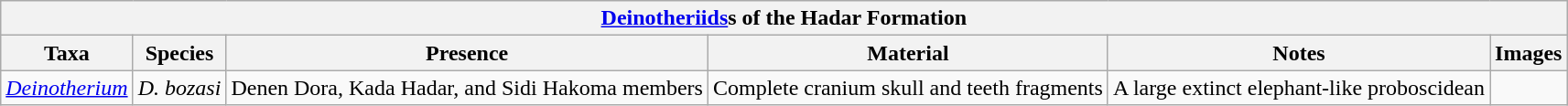<table class="wikitable" align="center">
<tr>
<th colspan="6" align="center"><strong><a href='#'>Deinotheriids</a>s</strong> of the Hadar Formation</th>
</tr>
<tr>
<th>Taxa</th>
<th>Species</th>
<th>Presence</th>
<th>Material</th>
<th>Notes</th>
<th>Images</th>
</tr>
<tr>
<td><em><a href='#'>Deinotherium</a></em></td>
<td><em>D. bozasi</em></td>
<td>Denen Dora, Kada Hadar, and Sidi Hakoma members</td>
<td>Complete cranium skull and teeth fragments</td>
<td>A large extinct elephant-like proboscidean</td>
<td></td>
</tr>
</table>
